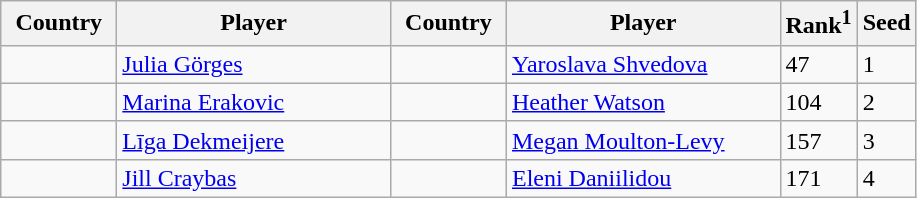<table class="sortable wikitable">
<tr>
<th width="70">Country</th>
<th width="175">Player</th>
<th width="70">Country</th>
<th width="175">Player</th>
<th>Rank<sup>1</sup></th>
<th>Seed</th>
</tr>
<tr>
<td></td>
<td><a href='#'>Julia Görges</a></td>
<td></td>
<td><a href='#'>Yaroslava Shvedova</a></td>
<td>47</td>
<td>1</td>
</tr>
<tr>
<td></td>
<td><a href='#'>Marina Erakovic</a></td>
<td></td>
<td><a href='#'>Heather Watson</a></td>
<td>104</td>
<td>2</td>
</tr>
<tr>
<td></td>
<td><a href='#'>Līga Dekmeijere</a></td>
<td></td>
<td><a href='#'>Megan Moulton-Levy</a></td>
<td>157</td>
<td>3</td>
</tr>
<tr>
<td></td>
<td><a href='#'>Jill Craybas</a></td>
<td></td>
<td><a href='#'>Eleni Daniilidou</a></td>
<td>171</td>
<td>4</td>
</tr>
</table>
